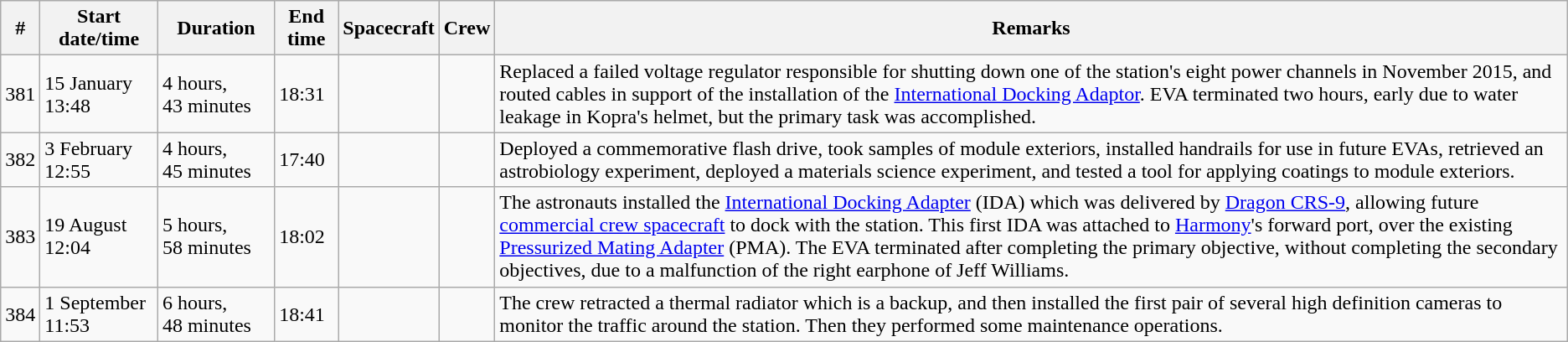<table class="wikitable sticky-header">
<tr>
<th>#</th>
<th>Start date/time</th>
<th>Duration</th>
<th>End time</th>
<th>Spacecraft</th>
<th>Crew</th>
<th>Remarks</th>
</tr>
<tr>
<td>381</td>
<td>15 January<br>13:48</td>
<td>4 hours, 43 minutes</td>
<td>18:31</td>
<td><br></td>
<td></td>
<td>Replaced a failed voltage regulator responsible for shutting down one of the station's eight power channels in November 2015, and routed cables in support of the installation of the <a href='#'>International Docking Adaptor</a>. EVA terminated two hours, early due to water leakage in Kopra's helmet, but the primary task was accomplished.</td>
</tr>
<tr>
<td>382</td>
<td>3 February<br>12:55</td>
<td>4 hours, 45 minutes</td>
<td>17:40</td>
<td><br></td>
<td></td>
<td>Deployed a commemorative flash drive, took samples of module exteriors, installed handrails for use in future EVAs, retrieved an astrobiology experiment, deployed a materials science experiment, and tested a tool for applying coatings to module exteriors.</td>
</tr>
<tr>
<td>383</td>
<td>19 August<br>12:04</td>
<td>5 hours, 58 minutes</td>
<td>18:02</td>
<td><br></td>
<td></td>
<td>The astronauts installed the <a href='#'>International Docking Adapter</a> (IDA) which was delivered by <a href='#'>Dragon CRS-9</a>, allowing future <a href='#'> commercial crew spacecraft</a> to dock with the station. This first IDA was attached to <a href='#'> Harmony</a>'s forward port, over the existing <a href='#'>Pressurized Mating Adapter</a> (PMA). The EVA terminated after completing the primary objective, without completing the secondary objectives, due to a malfunction of the right earphone of Jeff Williams.</td>
</tr>
<tr>
<td>384</td>
<td>1 September<br>11:53</td>
<td>6 hours, 48 minutes</td>
<td>18:41</td>
<td><br></td>
<td></td>
<td>The crew retracted a thermal radiator which is a backup, and then installed the first pair of several high definition cameras to monitor the traffic around the station. Then they performed some maintenance operations.</td>
</tr>
</table>
